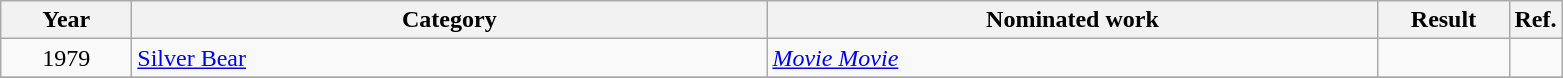<table class=wikitable>
<tr>
<th scope="col" style="width:5em;">Year</th>
<th scope="col" style="width:26em;">Category</th>
<th scope="col" style="width:25em;">Nominated work</th>
<th scope="col" style="width:5em;">Result</th>
<th>Ref.</th>
</tr>
<tr>
<td style="text-align:center;">1979</td>
<td><a href='#'>Silver Bear</a></td>
<td><em><a href='#'>Movie Movie</a></em></td>
<td></td>
<td></td>
</tr>
<tr>
</tr>
</table>
